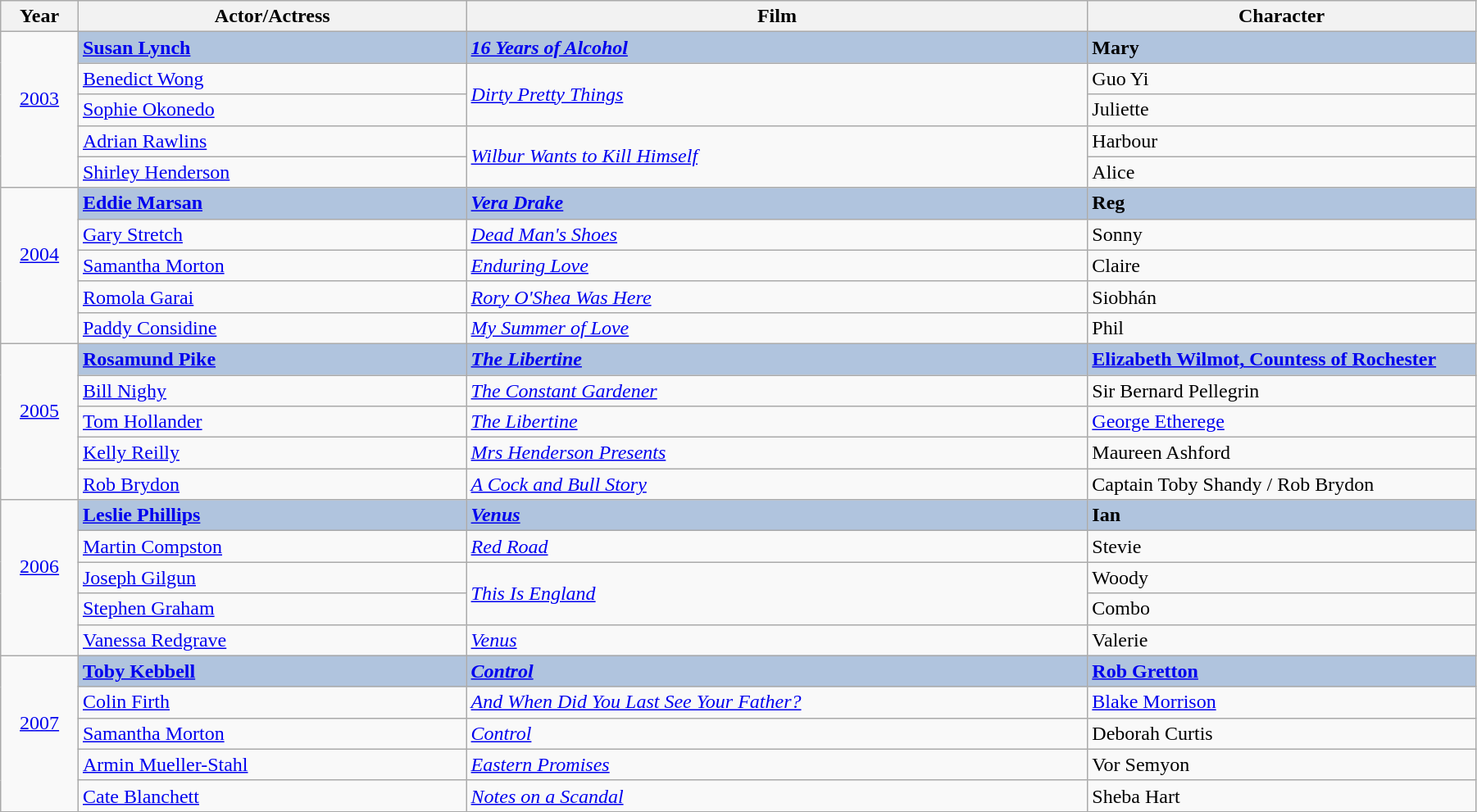<table class="wikitable" width="95%" cellpadding="5">
<tr>
<th width="5%">Year</th>
<th width="25%">Actor/Actress</th>
<th width="40%">Film</th>
<th width="25%">Character</th>
</tr>
<tr>
<td rowspan="5" style="text-align:center;"><a href='#'>2003</a><br><br></td>
<td style="background:#B0C4DE"><strong><a href='#'>Susan Lynch</a></strong></td>
<td style="background:#B0C4DE"><strong><em><a href='#'>16 Years of Alcohol</a></em></strong></td>
<td style="background:#B0C4DE"><strong>Mary</strong></td>
</tr>
<tr>
<td><a href='#'>Benedict Wong</a></td>
<td rowspan="2"><em><a href='#'>Dirty Pretty Things</a></em></td>
<td>Guo Yi</td>
</tr>
<tr>
<td><a href='#'>Sophie Okonedo</a></td>
<td>Juliette</td>
</tr>
<tr>
<td><a href='#'>Adrian Rawlins</a></td>
<td rowspan="2"><em><a href='#'>Wilbur Wants to Kill Himself</a></em></td>
<td>Harbour</td>
</tr>
<tr>
<td><a href='#'>Shirley Henderson</a></td>
<td>Alice</td>
</tr>
<tr>
<td rowspan="5" style="text-align:center;"><a href='#'>2004</a><br><br></td>
<td style="background:#B0C4DE"><strong><a href='#'>Eddie Marsan</a></strong></td>
<td style="background:#B0C4DE"><strong><em><a href='#'>Vera Drake</a></em></strong></td>
<td style="background:#B0C4DE"><strong>Reg</strong></td>
</tr>
<tr>
<td><a href='#'>Gary Stretch</a></td>
<td><em><a href='#'>Dead Man's Shoes</a></em></td>
<td>Sonny</td>
</tr>
<tr>
<td><a href='#'>Samantha Morton</a></td>
<td><em><a href='#'>Enduring Love</a></em></td>
<td>Claire</td>
</tr>
<tr>
<td><a href='#'>Romola Garai</a></td>
<td><em><a href='#'>Rory O'Shea Was Here</a></em></td>
<td>Siobhán</td>
</tr>
<tr>
<td><a href='#'>Paddy Considine</a></td>
<td><em><a href='#'>My Summer of Love</a></em></td>
<td>Phil</td>
</tr>
<tr>
<td rowspan="5" style="text-align:center;"><a href='#'>2005</a><br><br></td>
<td style="background:#B0C4DE"><strong><a href='#'>Rosamund Pike</a></strong></td>
<td style="background:#B0C4DE"><strong><em><a href='#'>The Libertine</a></em></strong></td>
<td style="background:#B0C4DE"><strong><a href='#'>Elizabeth Wilmot, Countess of Rochester</a></strong></td>
</tr>
<tr>
<td><a href='#'>Bill Nighy</a></td>
<td><em><a href='#'>The Constant Gardener</a></em></td>
<td>Sir Bernard Pellegrin</td>
</tr>
<tr>
<td><a href='#'>Tom Hollander</a></td>
<td><em><a href='#'>The Libertine</a></em></td>
<td><a href='#'>George Etherege</a></td>
</tr>
<tr>
<td><a href='#'>Kelly Reilly</a></td>
<td><em><a href='#'>Mrs Henderson Presents</a></em></td>
<td>Maureen Ashford</td>
</tr>
<tr>
<td><a href='#'>Rob Brydon</a></td>
<td><em><a href='#'>A Cock and Bull Story</a></em></td>
<td>Captain Toby Shandy / Rob Brydon</td>
</tr>
<tr>
<td rowspan="5" style="text-align:center;"><a href='#'>2006</a><br><br></td>
<td style="background:#B0C4DE"><strong><a href='#'>Leslie Phillips</a></strong></td>
<td style="background:#B0C4DE"><strong><em><a href='#'>Venus</a></em></strong></td>
<td style="background:#B0C4DE"><strong>Ian</strong></td>
</tr>
<tr>
<td><a href='#'>Martin Compston</a></td>
<td><em><a href='#'>Red Road</a></em></td>
<td>Stevie</td>
</tr>
<tr>
<td><a href='#'>Joseph Gilgun</a></td>
<td rowspan="2"><em><a href='#'>This Is England</a></em></td>
<td>Woody</td>
</tr>
<tr>
<td><a href='#'>Stephen Graham</a></td>
<td>Combo</td>
</tr>
<tr>
<td><a href='#'>Vanessa Redgrave</a></td>
<td><em><a href='#'>Venus</a></em></td>
<td>Valerie</td>
</tr>
<tr>
<td rowspan="5" style="text-align:center;"><a href='#'>2007</a><br><br></td>
<td style="background:#B0C4DE"><strong><a href='#'>Toby Kebbell</a></strong></td>
<td style="background:#B0C4DE"><strong><em><a href='#'>Control</a></em></strong></td>
<td style="background:#B0C4DE"><strong><a href='#'>Rob Gretton</a></strong></td>
</tr>
<tr>
<td><a href='#'>Colin Firth</a></td>
<td><em><a href='#'>And When Did You Last See Your Father?</a></em></td>
<td><a href='#'>Blake Morrison</a></td>
</tr>
<tr>
<td><a href='#'>Samantha Morton</a></td>
<td><em><a href='#'>Control</a></em></td>
<td>Deborah Curtis</td>
</tr>
<tr>
<td><a href='#'>Armin Mueller-Stahl</a></td>
<td><em><a href='#'>Eastern Promises</a></em></td>
<td>Vor Semyon</td>
</tr>
<tr>
<td><a href='#'>Cate Blanchett</a></td>
<td><em><a href='#'>Notes on a Scandal</a></em></td>
<td>Sheba Hart</td>
</tr>
<tr>
</tr>
</table>
